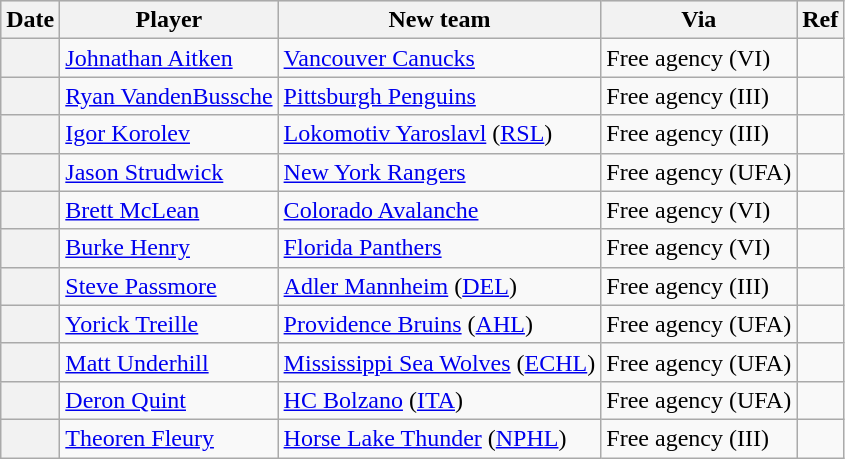<table class="wikitable plainrowheaders">
<tr style="background:#ddd; text-align:center;">
<th>Date</th>
<th>Player</th>
<th>New team</th>
<th>Via</th>
<th>Ref</th>
</tr>
<tr>
<th scope="row"></th>
<td><a href='#'>Johnathan Aitken</a></td>
<td><a href='#'>Vancouver Canucks</a></td>
<td>Free agency (VI)</td>
<td></td>
</tr>
<tr>
<th scope="row"></th>
<td><a href='#'>Ryan VandenBussche</a></td>
<td><a href='#'>Pittsburgh Penguins</a></td>
<td>Free agency (III)</td>
<td></td>
</tr>
<tr>
<th scope="row"></th>
<td><a href='#'>Igor Korolev</a></td>
<td><a href='#'>Lokomotiv Yaroslavl</a> (<a href='#'>RSL</a>)</td>
<td>Free agency (III)</td>
<td></td>
</tr>
<tr>
<th scope="row"></th>
<td><a href='#'>Jason Strudwick</a></td>
<td><a href='#'>New York Rangers</a></td>
<td>Free agency (UFA)</td>
<td></td>
</tr>
<tr>
<th scope="row"></th>
<td><a href='#'>Brett McLean</a></td>
<td><a href='#'>Colorado Avalanche</a></td>
<td>Free agency (VI)</td>
<td></td>
</tr>
<tr>
<th scope="row"></th>
<td><a href='#'>Burke Henry</a></td>
<td><a href='#'>Florida Panthers</a></td>
<td>Free agency (VI)</td>
<td></td>
</tr>
<tr>
<th scope="row"></th>
<td><a href='#'>Steve Passmore</a></td>
<td><a href='#'>Adler Mannheim</a> (<a href='#'>DEL</a>)</td>
<td>Free agency (III)</td>
<td></td>
</tr>
<tr>
<th scope="row"></th>
<td><a href='#'>Yorick Treille</a></td>
<td><a href='#'>Providence Bruins</a> (<a href='#'>AHL</a>)</td>
<td>Free agency (UFA)</td>
<td></td>
</tr>
<tr>
<th scope="row"></th>
<td><a href='#'>Matt Underhill</a></td>
<td><a href='#'>Mississippi Sea Wolves</a> (<a href='#'>ECHL</a>)</td>
<td>Free agency (UFA)</td>
<td></td>
</tr>
<tr>
<th scope="row"></th>
<td><a href='#'>Deron Quint</a></td>
<td><a href='#'>HC Bolzano</a> (<a href='#'>ITA</a>)</td>
<td>Free agency (UFA)</td>
<td></td>
</tr>
<tr>
<th scope="row"></th>
<td><a href='#'>Theoren Fleury</a></td>
<td><a href='#'>Horse Lake Thunder</a> (<a href='#'>NPHL</a>)</td>
<td>Free agency (III)</td>
<td></td>
</tr>
</table>
